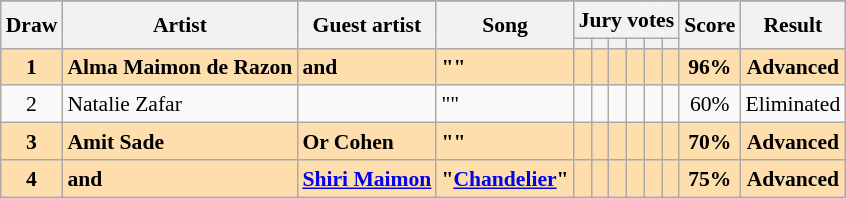<table class="sortable wikitable" style="margin: 1em auto 1em auto; text-align:center; font-size:90%; line-height:18px;">
<tr>
</tr>
<tr>
<th rowspan="2">Draw</th>
<th rowspan="2">Artist</th>
<th rowspan="2">Guest artist</th>
<th rowspan="2">Song</th>
<th colspan="6" class="unsortable">Jury votes</th>
<th rowspan="2">Score</th>
<th rowspan="2">Result</th>
</tr>
<tr>
<th class="unsortable"></th>
<th class="unsortable"></th>
<th class="unsortable"></th>
<th class="unsortable"></th>
<th class="unsortable"></th>
<th class="unsortable"></th>
</tr>
<tr style="font-weight:bold; background:navajowhite;">
<td>1</td>
<td align="left">Alma Maimon de Razon</td>
<td align="left"> and </td>
<td align="left">""</td>
<td></td>
<td></td>
<td></td>
<td></td>
<td></td>
<td></td>
<td>96%</td>
<td>Advanced</td>
</tr>
<tr>
<td>2</td>
<td align="left">Natalie Zafar</td>
<td align="left"></td>
<td align="left">""</td>
<td></td>
<td></td>
<td></td>
<td></td>
<td></td>
<td></td>
<td>60%</td>
<td>Eliminated</td>
</tr>
<tr style="font-weight:bold; background:navajowhite;">
<td>3</td>
<td align="left">Amit Sade</td>
<td align="left">Or Cohen</td>
<td align="left">""</td>
<td></td>
<td></td>
<td></td>
<td></td>
<td></td>
<td></td>
<td>70%</td>
<td>Advanced</td>
</tr>
<tr style="font-weight:bold; background:navajowhite;">
<td>4</td>
<td align="left"> and </td>
<td align="left"><a href='#'>Shiri Maimon</a></td>
<td align="left">"<a href='#'>Chandelier</a>"</td>
<td></td>
<td></td>
<td></td>
<td></td>
<td></td>
<td></td>
<td>75%</td>
<td>Advanced</td>
</tr>
</table>
